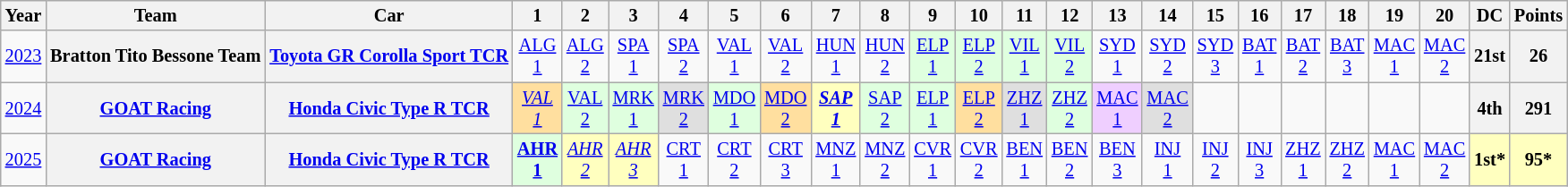<table class="wikitable" style="text-align:center; font-size:85%">
<tr>
<th>Year</th>
<th>Team</th>
<th>Car</th>
<th>1</th>
<th>2</th>
<th>3</th>
<th>4</th>
<th>5</th>
<th>6</th>
<th>7</th>
<th>8</th>
<th>9</th>
<th>10</th>
<th>11</th>
<th>12</th>
<th>13</th>
<th>14</th>
<th>15</th>
<th>16</th>
<th>17</th>
<th>18</th>
<th>19</th>
<th>20</th>
<th>DC</th>
<th>Points</th>
</tr>
<tr>
<td><a href='#'>2023</a></td>
<th nowrap>Bratton Tito Bessone Team</th>
<th nowrap><a href='#'>Toyota GR Corolla Sport TCR</a></th>
<td><a href='#'>ALG<br>1</a></td>
<td><a href='#'>ALG<br>2</a></td>
<td><a href='#'>SPA<br>1</a></td>
<td><a href='#'>SPA<br>2</a></td>
<td><a href='#'>VAL<br>1</a></td>
<td><a href='#'>VAL<br>2</a></td>
<td><a href='#'>HUN<br>1</a></td>
<td><a href='#'>HUN<br>2</a></td>
<td style="background:#DFFFDF;"><a href='#'>ELP<br>1</a><br></td>
<td style="background:#DFFFDF;"><a href='#'>ELP<br>2</a><br></td>
<td style="background:#DFFFDF;"><a href='#'>VIL<br>1</a><br></td>
<td style="background:#DFFFDF;"><a href='#'>VIL<br>2</a><br></td>
<td><a href='#'>SYD<br>1</a></td>
<td><a href='#'>SYD<br>2</a></td>
<td><a href='#'>SYD<br>3</a></td>
<td><a href='#'>BAT<br>1</a></td>
<td><a href='#'>BAT<br>2</a></td>
<td><a href='#'>BAT<br>3</a></td>
<td><a href='#'>MAC<br>1</a></td>
<td><a href='#'>MAC<br>2</a></td>
<th>21st</th>
<th>26</th>
</tr>
<tr>
<td><a href='#'>2024</a></td>
<th nowrap><a href='#'>GOAT Racing</a></th>
<th nowrap><a href='#'>Honda Civic Type R TCR</a></th>
<td style="background:#FFDF9F;"><em><a href='#'>VAL<br>1</a></em><br></td>
<td style="background:#DFFFDF;"><a href='#'>VAL<br>2</a><br></td>
<td style="background:#DFFFDF;"><a href='#'>MRK<br>1</a><br></td>
<td style="background:#DFDFDF;"><a href='#'>MRK<br>2</a><br></td>
<td style="background:#DFFFDF;"><a href='#'>MDO<br>1</a><br></td>
<td style="background:#FFDF9F;"><a href='#'>MDO<br>2</a><br></td>
<td style="background:#FFFFBF;"><strong><em><a href='#'>SAP<br>1</a></em></strong><br></td>
<td style="background:#DFFFDF;"><a href='#'>SAP<br>2</a><br></td>
<td style="background:#DFFFDF;"><a href='#'>ELP<br>1</a><br></td>
<td style="background:#FFDF9F;"><a href='#'>ELP<br>2</a><br></td>
<td style="background:#DFDFDF;"><a href='#'>ZHZ<br>1</a><br></td>
<td style="background:#DFFFDF;"><a href='#'>ZHZ<br>2</a><br></td>
<td style="background:#EFCFFF;"><a href='#'>MAC<br>1</a><br></td>
<td style="background:#DFDFDF;"><a href='#'>MAC<br>2</a><br></td>
<td></td>
<td></td>
<td></td>
<td></td>
<td></td>
<td></td>
<th>4th</th>
<th>291</th>
</tr>
<tr>
<td><a href='#'>2025</a></td>
<th><a href='#'>GOAT Racing</a></th>
<th><a href='#'>Honda Civic Type R TCR</a></th>
<td style="background:#DFFFDF;"><strong><a href='#'>AHR<br>1</a></strong><br></td>
<td style="background:#FFFFBF;"><em><a href='#'>AHR<br>2</a></em><br></td>
<td style="background:#FFFFBF;"><em><a href='#'>AHR<br>3</a></em><br></td>
<td style="background:#;"><a href='#'>CRT<br>1</a><br></td>
<td style="background:#;"><a href='#'>CRT<br>2</a><br></td>
<td style="background:#;"><a href='#'>CRT<br>3</a><br></td>
<td style="background:#;"><a href='#'>MNZ<br>1</a><br></td>
<td style="background:#;"><a href='#'>MNZ<br>2</a><br></td>
<td style="background:#;"><a href='#'>CVR<br>1</a><br></td>
<td style="background:#;"><a href='#'>CVR<br>2</a><br></td>
<td style="background:#;"><a href='#'>BEN<br>1</a><br></td>
<td style="background:#;"><a href='#'>BEN<br>2</a><br></td>
<td style="background:#;"><a href='#'>BEN<br>3</a><br></td>
<td style="background:#;"><a href='#'>INJ<br>1</a><br></td>
<td style="background:#;"><a href='#'>INJ<br>2</a><br></td>
<td style="background:#;"><a href='#'>INJ<br>3</a><br></td>
<td style="background:#;"><a href='#'>ZHZ<br>1</a><br></td>
<td style="background:#;"><a href='#'>ZHZ<br>2</a><br></td>
<td style="background:#;"><a href='#'>MAC<br>1</a><br></td>
<td style="background:#;"><a href='#'>MAC<br>2</a><br></td>
<th style="background:#FFFFBF;">1st*</th>
<th style="background:#FFFFBF;">95*</th>
</tr>
</table>
